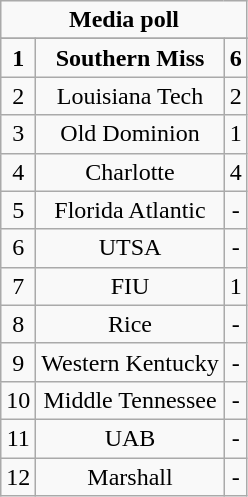<table class="wikitable">
<tr align="center">
<td align="center" Colspan="3"><strong>Media poll</strong></td>
</tr>
<tr align="center">
</tr>
<tr align="center">
<td><strong>1</strong></td>
<td><strong>Southern Miss</strong></td>
<td><strong>6</strong></td>
</tr>
<tr align="center">
<td>2</td>
<td>Louisiana Tech</td>
<td>2</td>
</tr>
<tr align="center">
<td>3</td>
<td>Old Dominion</td>
<td>1</td>
</tr>
<tr align="center">
<td>4</td>
<td>Charlotte</td>
<td>4</td>
</tr>
<tr align="center">
<td>5</td>
<td>Florida Atlantic</td>
<td>-</td>
</tr>
<tr align="center">
<td>6</td>
<td>UTSA</td>
<td>-</td>
</tr>
<tr align="center">
<td>7</td>
<td>FIU</td>
<td>1</td>
</tr>
<tr align="center">
<td>8</td>
<td>Rice</td>
<td>-</td>
</tr>
<tr align="center">
<td>9</td>
<td>Western Kentucky</td>
<td>-</td>
</tr>
<tr align="center">
<td>10</td>
<td>Middle Tennessee</td>
<td>-</td>
</tr>
<tr align="center">
<td>11</td>
<td>UAB</td>
<td>-</td>
</tr>
<tr align="center">
<td>12</td>
<td>Marshall</td>
<td>-</td>
</tr>
</table>
